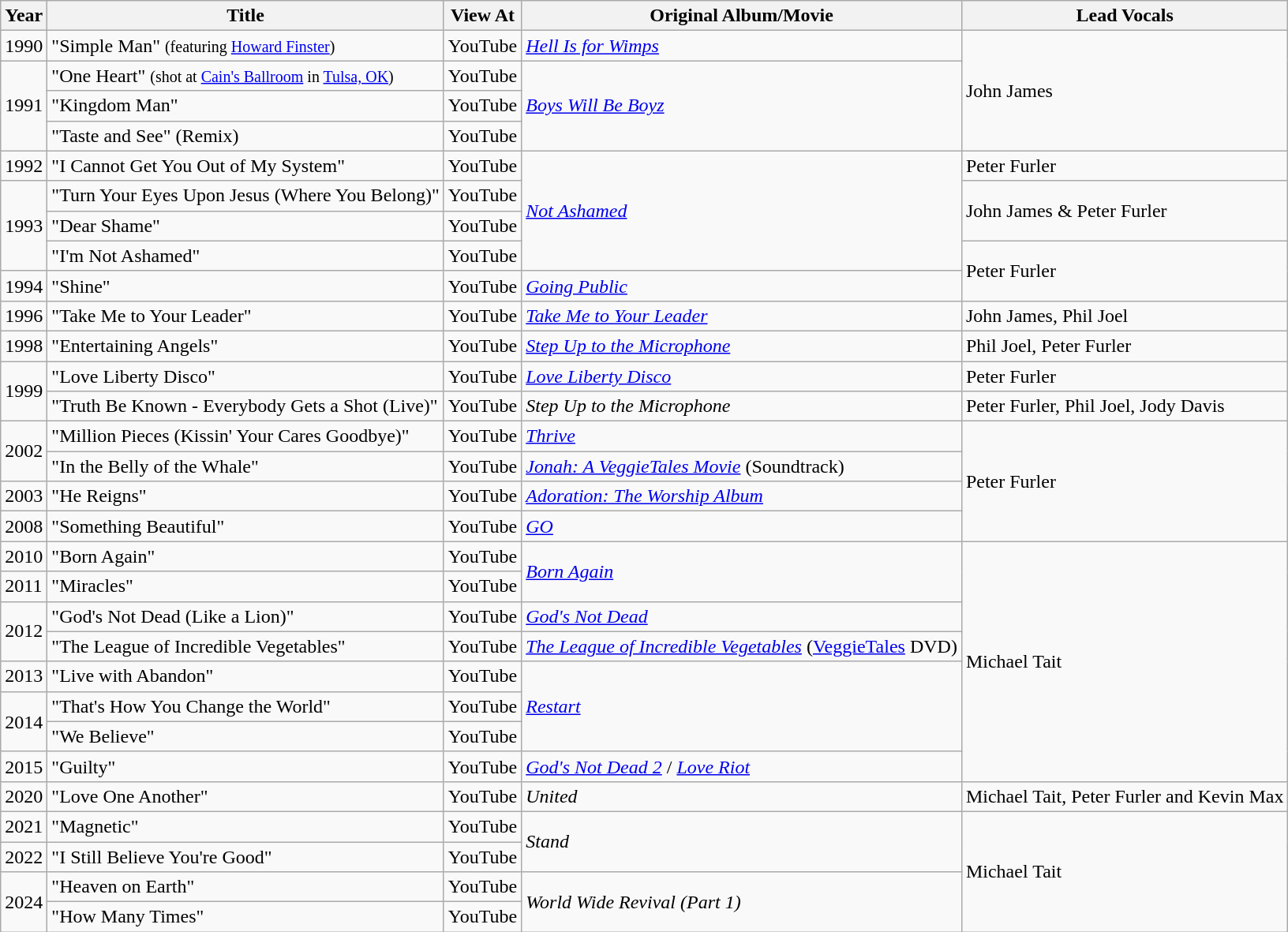<table class="wikitable">
<tr>
<th>Year</th>
<th>Title</th>
<th>View At</th>
<th>Original Album/Movie</th>
<th>Lead Vocals</th>
</tr>
<tr>
<td>1990</td>
<td>"Simple Man" <small>(featuring <a href='#'>Howard Finster</a>)</small></td>
<td>YouTube</td>
<td><em><a href='#'>Hell Is for Wimps</a></em></td>
<td rowspan="4">John James</td>
</tr>
<tr>
<td rowspan="3">1991</td>
<td>"One Heart" <small>(shot at <a href='#'>Cain's Ballroom</a> in <a href='#'>Tulsa, OK</a>)</small></td>
<td>YouTube</td>
<td rowspan="3"><em><a href='#'>Boys Will Be Boyz</a></em></td>
</tr>
<tr>
<td>"Kingdom Man"</td>
<td>YouTube</td>
</tr>
<tr>
<td>"Taste and See" (Remix)</td>
<td>YouTube</td>
</tr>
<tr>
<td>1992</td>
<td>"I Cannot Get You Out of My System"</td>
<td>YouTube</td>
<td rowspan="4"><em><a href='#'>Not Ashamed</a></em></td>
<td rowspan="1">Peter Furler</td>
</tr>
<tr>
<td rowspan="3">1993</td>
<td>"Turn Your Eyes Upon Jesus (Where You Belong)"</td>
<td>YouTube</td>
<td rowspan="2">John James & Peter Furler</td>
</tr>
<tr>
<td>"Dear Shame"</td>
<td>YouTube</td>
</tr>
<tr>
<td>"I'm Not Ashamed"</td>
<td>YouTube</td>
<td rowspan="2">Peter Furler</td>
</tr>
<tr>
<td>1994</td>
<td>"Shine"</td>
<td>YouTube</td>
<td><em><a href='#'>Going Public</a></em></td>
</tr>
<tr>
<td>1996</td>
<td>"Take Me to Your Leader"</td>
<td>YouTube</td>
<td><em><a href='#'>Take Me to Your Leader</a></em></td>
<td rowspan="1">John James, Phil Joel</td>
</tr>
<tr>
<td>1998</td>
<td>"Entertaining Angels"</td>
<td>YouTube</td>
<td><em><a href='#'>Step Up to the Microphone</a></em></td>
<td rowspan="1">Phil Joel, Peter Furler</td>
</tr>
<tr>
<td rowspan="2">1999</td>
<td>"Love Liberty Disco"</td>
<td>YouTube</td>
<td><em><a href='#'>Love Liberty Disco</a></em></td>
<td rowspan="1">Peter Furler</td>
</tr>
<tr>
<td>"Truth Be Known - Everybody Gets a Shot (Live)"</td>
<td>YouTube</td>
<td><em>Step Up to the Microphone</em></td>
<td rowspan="1">Peter Furler, Phil Joel, Jody Davis</td>
</tr>
<tr>
<td rowspan="2">2002</td>
<td>"Million Pieces (Kissin' Your Cares Goodbye)"</td>
<td>YouTube</td>
<td><em><a href='#'>Thrive</a></em></td>
<td rowspan="4">Peter Furler</td>
</tr>
<tr>
<td>"In the Belly of the Whale"</td>
<td>YouTube</td>
<td><em><a href='#'>Jonah: A VeggieTales Movie</a></em> (Soundtrack)</td>
</tr>
<tr>
<td>2003</td>
<td>"He Reigns"</td>
<td>YouTube</td>
<td><em><a href='#'>Adoration: The Worship Album</a></em></td>
</tr>
<tr>
<td>2008</td>
<td>"Something Beautiful"</td>
<td>YouTube</td>
<td><em><a href='#'>GO</a></em></td>
</tr>
<tr>
<td>2010</td>
<td>"Born Again"</td>
<td>YouTube</td>
<td rowspan="2"><em><a href='#'>Born Again</a></em></td>
<td rowspan="8">Michael Tait</td>
</tr>
<tr>
<td>2011</td>
<td>"Miracles"</td>
<td>YouTube</td>
</tr>
<tr>
<td rowspan="2">2012</td>
<td>"God's Not Dead (Like a Lion)"</td>
<td>YouTube</td>
<td><em><a href='#'>God's Not Dead</a></em></td>
</tr>
<tr>
<td>"The League of Incredible Vegetables"</td>
<td>YouTube</td>
<td><em><a href='#'>The League of Incredible Vegetables</a></em> (<a href='#'>VeggieTales</a> DVD)</td>
</tr>
<tr>
<td>2013</td>
<td>"Live with Abandon"</td>
<td>YouTube</td>
<td rowspan="3"><em><a href='#'>Restart</a></em></td>
</tr>
<tr>
<td rowspan="2">2014</td>
<td>"That's How You Change the World"</td>
<td>YouTube</td>
</tr>
<tr>
<td>"We Believe"</td>
<td>YouTube</td>
</tr>
<tr>
<td>2015</td>
<td>"Guilty"</td>
<td>YouTube</td>
<td><em><a href='#'>God's Not Dead 2</a></em> / <em><a href='#'>Love Riot</a></em></td>
</tr>
<tr>
<td>2020</td>
<td>"Love One Another"</td>
<td>YouTube</td>
<td><em>United</em></td>
<td>Michael Tait, Peter Furler and Kevin Max</td>
</tr>
<tr>
<td>2021</td>
<td>"Magnetic"</td>
<td>YouTube</td>
<td rowspan=2><em>Stand</em></td>
<td rowspan=4>Michael Tait</td>
</tr>
<tr>
<td>2022</td>
<td>"I Still Believe You're Good"</td>
<td>YouTube</td>
</tr>
<tr>
<td rowspan="2">2024</td>
<td>"Heaven on Earth"</td>
<td>YouTube</td>
<td rowspan=2><em>World Wide Revival (Part 1)</em></td>
</tr>
<tr>
<td>"How Many Times"</td>
<td>YouTube</td>
</tr>
</table>
